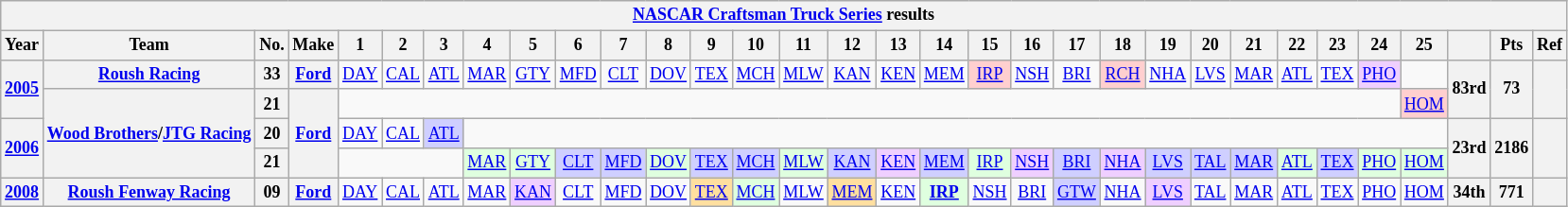<table class="wikitable" style="text-align:center; font-size:75%">
<tr>
<th colspan=32><a href='#'>NASCAR Craftsman Truck Series</a> results</th>
</tr>
<tr>
<th>Year</th>
<th>Team</th>
<th>No.</th>
<th>Make</th>
<th>1</th>
<th>2</th>
<th>3</th>
<th>4</th>
<th>5</th>
<th>6</th>
<th>7</th>
<th>8</th>
<th>9</th>
<th>10</th>
<th>11</th>
<th>12</th>
<th>13</th>
<th>14</th>
<th>15</th>
<th>16</th>
<th>17</th>
<th>18</th>
<th>19</th>
<th>20</th>
<th>21</th>
<th>22</th>
<th>23</th>
<th>24</th>
<th>25</th>
<th></th>
<th>Pts</th>
<th>Ref</th>
</tr>
<tr>
<th rowspan=2><a href='#'>2005</a></th>
<th><a href='#'>Roush Racing</a></th>
<th>33</th>
<th><a href='#'>Ford</a></th>
<td><a href='#'>DAY</a></td>
<td><a href='#'>CAL</a></td>
<td><a href='#'>ATL</a></td>
<td><a href='#'>MAR</a></td>
<td><a href='#'>GTY</a></td>
<td><a href='#'>MFD</a></td>
<td><a href='#'>CLT</a></td>
<td><a href='#'>DOV</a></td>
<td><a href='#'>TEX</a></td>
<td><a href='#'>MCH</a></td>
<td><a href='#'>MLW</a></td>
<td><a href='#'>KAN</a></td>
<td><a href='#'>KEN</a></td>
<td><a href='#'>MEM</a></td>
<td style="background:#FFCFCF;"><a href='#'>IRP</a><br></td>
<td><a href='#'>NSH</a></td>
<td><a href='#'>BRI</a></td>
<td style="background:#FFCFCF;"><a href='#'>RCH</a><br></td>
<td><a href='#'>NHA</a></td>
<td><a href='#'>LVS</a></td>
<td><a href='#'>MAR</a></td>
<td><a href='#'>ATL</a></td>
<td><a href='#'>TEX</a></td>
<td style="background:#EFCFFF;"><a href='#'>PHO</a><br></td>
<td></td>
<th rowspan=2>83rd</th>
<th rowspan=2>73</th>
<th rowspan=2></th>
</tr>
<tr>
<th rowspan=3><a href='#'>Wood Brothers</a>/<a href='#'>JTG Racing</a></th>
<th>21</th>
<th rowspan=3><a href='#'>Ford</a></th>
<td colspan=24></td>
<td style="background:#FFCFCF;"><a href='#'>HOM</a><br></td>
</tr>
<tr>
<th rowspan=2><a href='#'>2006</a></th>
<th>20</th>
<td><a href='#'>DAY</a></td>
<td><a href='#'>CAL</a></td>
<td style="background:#CFCFFF;"><a href='#'>ATL</a><br></td>
<td colspan=22></td>
<th rowspan=2>23rd</th>
<th rowspan=2>2186</th>
<th rowspan=2></th>
</tr>
<tr>
<th>21</th>
<td colspan=3></td>
<td style="background:#DFFFDF;"><a href='#'>MAR</a><br></td>
<td style="background:#DFFFDF;"><a href='#'>GTY</a><br></td>
<td style="background:#CFCFFF;"><a href='#'>CLT</a><br></td>
<td style="background:#CFCFFF;"><a href='#'>MFD</a><br></td>
<td style="background:#DFFFDF;"><a href='#'>DOV</a><br></td>
<td style="background:#CFCFFF;"><a href='#'>TEX</a><br></td>
<td style="background:#CFCFFF;"><a href='#'>MCH</a><br></td>
<td style="background:#DFFFDF;"><a href='#'>MLW</a><br></td>
<td style="background:#CFCFFF;"><a href='#'>KAN</a><br></td>
<td style="background:#EFCFFF;"><a href='#'>KEN</a><br></td>
<td style="background:#CFCFFF;"><a href='#'>MEM</a><br></td>
<td style="background:#DFFFDF;"><a href='#'>IRP</a><br></td>
<td style="background:#EFCFFF;"><a href='#'>NSH</a><br></td>
<td style="background:#CFCFFF;"><a href='#'>BRI</a><br></td>
<td style="background:#EFCFFF;"><a href='#'>NHA</a><br></td>
<td style="background:#CFCFFF;"><a href='#'>LVS</a><br></td>
<td style="background:#CFCFFF;"><a href='#'>TAL</a><br></td>
<td style="background:#CFCFFF;"><a href='#'>MAR</a><br></td>
<td style="background:#DFFFDF;"><a href='#'>ATL</a><br></td>
<td style="background:#CFCFFF;"><a href='#'>TEX</a><br></td>
<td style="background:#DFFFDF;"><a href='#'>PHO</a><br></td>
<td style="background:#DFFFDF;"><a href='#'>HOM</a><br></td>
</tr>
<tr>
<th><a href='#'>2008</a></th>
<th><a href='#'>Roush Fenway Racing</a></th>
<th>09</th>
<th><a href='#'>Ford</a></th>
<td><a href='#'>DAY</a></td>
<td><a href='#'>CAL</a></td>
<td><a href='#'>ATL</a></td>
<td><a href='#'>MAR</a></td>
<td style="background:#EFCFFF;"><a href='#'>KAN</a><br></td>
<td><a href='#'>CLT</a></td>
<td><a href='#'>MFD</a></td>
<td><a href='#'>DOV</a></td>
<td style="background:#FFDF9F;"><a href='#'>TEX</a><br></td>
<td style="background:#DFFFDF;"><a href='#'>MCH</a><br></td>
<td><a href='#'>MLW</a></td>
<td style="background:#FFDF9F;"><a href='#'>MEM</a><br></td>
<td><a href='#'>KEN</a></td>
<td style="background:#DFFFDF;"><strong><a href='#'>IRP</a></strong><br></td>
<td><a href='#'>NSH</a></td>
<td><a href='#'>BRI</a></td>
<td style="background:#CFCFFF;"><a href='#'>GTW</a><br></td>
<td><a href='#'>NHA</a></td>
<td style="background:#EFCFFF;"><a href='#'>LVS</a><br></td>
<td><a href='#'>TAL</a></td>
<td><a href='#'>MAR</a></td>
<td><a href='#'>ATL</a></td>
<td><a href='#'>TEX</a></td>
<td><a href='#'>PHO</a></td>
<td><a href='#'>HOM</a></td>
<th>34th</th>
<th>771</th>
<th></th>
</tr>
</table>
